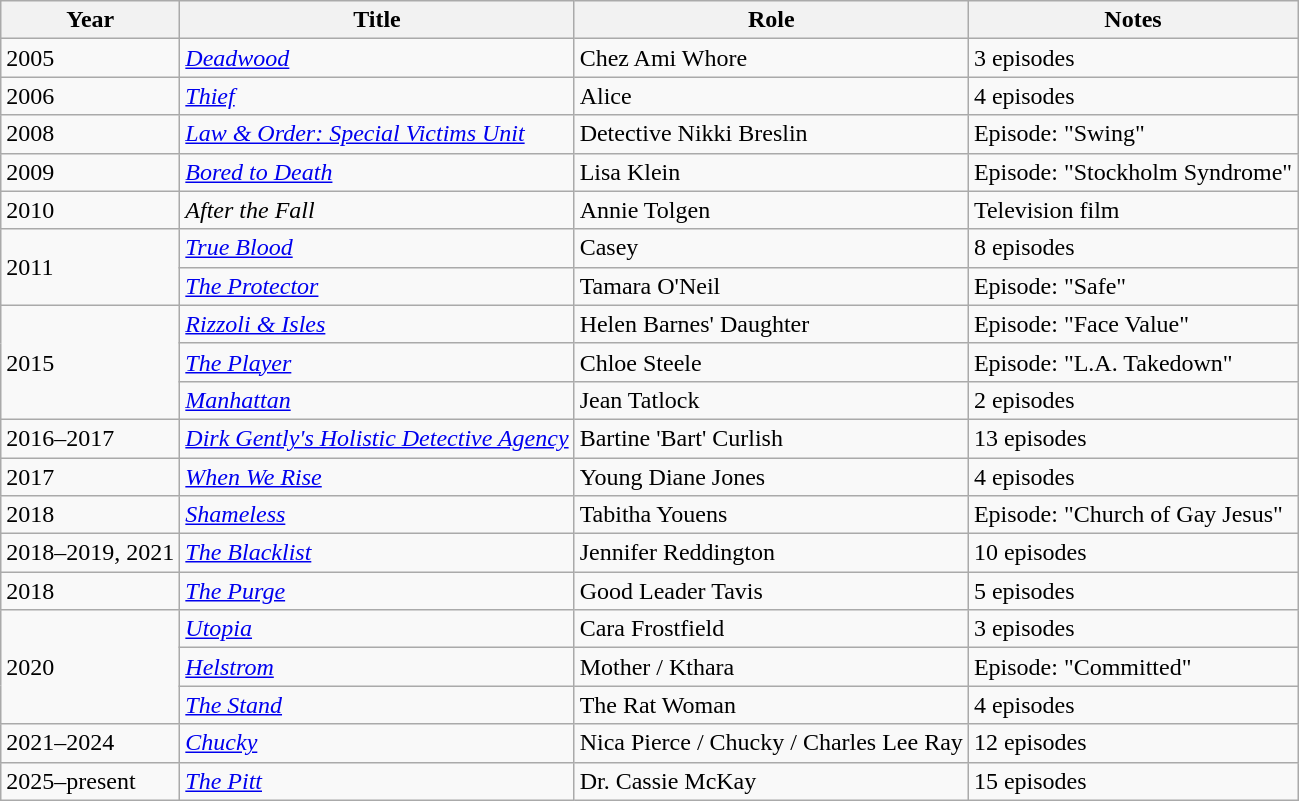<table class="wikitable">
<tr>
<th>Year</th>
<th>Title</th>
<th>Role</th>
<th>Notes</th>
</tr>
<tr>
<td>2005</td>
<td><em><a href='#'>Deadwood</a></em></td>
<td>Chez Ami Whore</td>
<td>3 episodes</td>
</tr>
<tr>
<td>2006</td>
<td><em><a href='#'>Thief</a></em></td>
<td>Alice</td>
<td>4 episodes</td>
</tr>
<tr>
<td>2008</td>
<td><em><a href='#'>Law & Order: Special Victims Unit</a></em></td>
<td>Detective Nikki Breslin</td>
<td>Episode: "Swing"</td>
</tr>
<tr>
<td>2009</td>
<td><em><a href='#'>Bored to Death</a></em></td>
<td>Lisa Klein</td>
<td>Episode: "Stockholm Syndrome"</td>
</tr>
<tr>
<td>2010</td>
<td><em>After the Fall</em></td>
<td>Annie Tolgen</td>
<td>Television film</td>
</tr>
<tr>
<td rowspan="2">2011</td>
<td><em><a href='#'>True Blood</a></em></td>
<td>Casey</td>
<td>8 episodes</td>
</tr>
<tr>
<td data-sort-value="Protector, The"><em><a href='#'>The Protector</a></em></td>
<td>Tamara O'Neil</td>
<td>Episode: "Safe"</td>
</tr>
<tr>
<td rowspan="3">2015</td>
<td><em><a href='#'>Rizzoli & Isles</a></em></td>
<td>Helen Barnes' Daughter</td>
<td>Episode: "Face Value"</td>
</tr>
<tr>
<td data-sort-value="Player, The"><em><a href='#'>The Player</a></em></td>
<td>Chloe Steele</td>
<td>Episode: "L.A. Takedown"</td>
</tr>
<tr>
<td><em><a href='#'>Manhattan</a></em></td>
<td>Jean Tatlock</td>
<td>2 episodes</td>
</tr>
<tr>
<td>2016–2017</td>
<td><em><a href='#'>Dirk Gently's Holistic Detective Agency</a></em></td>
<td>Bartine 'Bart' Curlish</td>
<td>13 episodes</td>
</tr>
<tr>
<td>2017</td>
<td><em><a href='#'>When We Rise</a></em></td>
<td>Young Diane Jones</td>
<td>4 episodes</td>
</tr>
<tr>
<td>2018</td>
<td><em><a href='#'>Shameless</a></em></td>
<td>Tabitha Youens</td>
<td>Episode: "Church of Gay Jesus"</td>
</tr>
<tr>
<td>2018–2019, 2021</td>
<td data-sort-value="Blacklist, The"><em><a href='#'>The Blacklist</a></em></td>
<td>Jennifer Reddington</td>
<td>10 episodes</td>
</tr>
<tr>
<td>2018</td>
<td data-sort-value="Purge, The"><em><a href='#'>The Purge</a></em></td>
<td>Good Leader Tavis</td>
<td>5 episodes</td>
</tr>
<tr>
<td rowspan="3">2020</td>
<td><em><a href='#'>Utopia</a></em></td>
<td>Cara Frostfield</td>
<td>3 episodes</td>
</tr>
<tr>
<td><em><a href='#'>Helstrom</a></em></td>
<td>Mother / Kthara</td>
<td>Episode: "Committed"</td>
</tr>
<tr>
<td data-sort-value="Stand, The"><em><a href='#'>The Stand</a></em></td>
<td>The Rat Woman</td>
<td>4 episodes</td>
</tr>
<tr>
<td>2021–2024</td>
<td><em><a href='#'>Chucky</a></em></td>
<td>Nica Pierce / Chucky / Charles Lee Ray</td>
<td>12 episodes</td>
</tr>
<tr>
<td>2025–present</td>
<td><em><a href='#'>The Pitt</a></em></td>
<td>Dr. Cassie McKay</td>
<td>15 episodes</td>
</tr>
</table>
